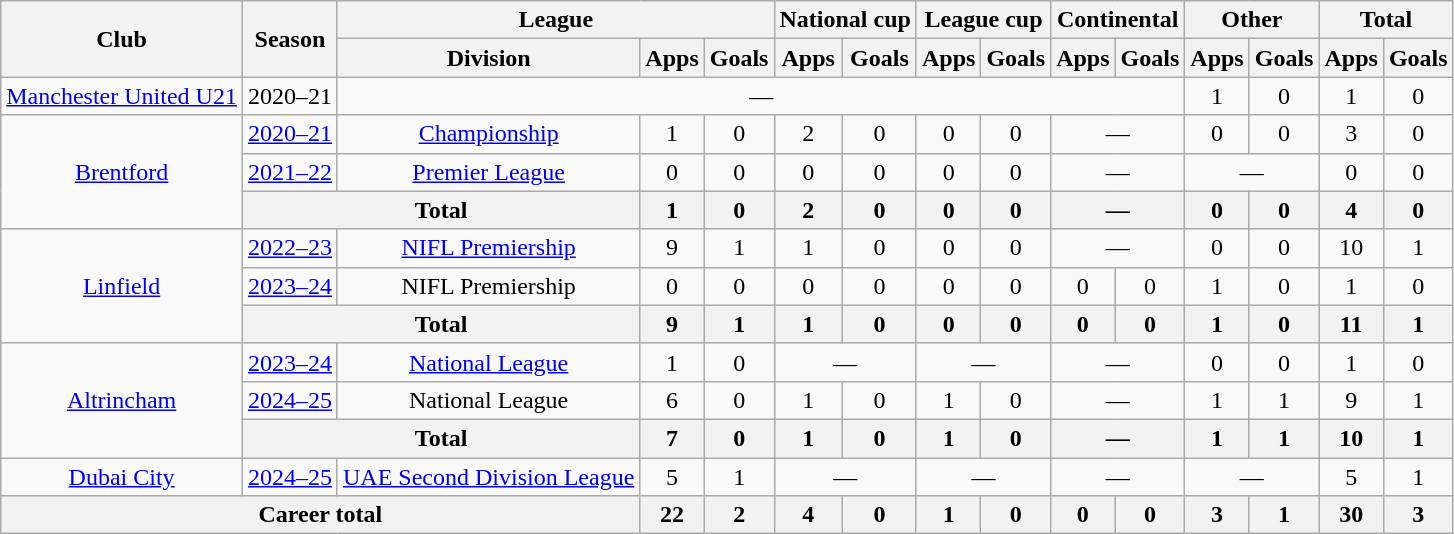<table class="wikitable" style="text-align:center">
<tr>
<th rowspan="2">Club</th>
<th rowspan="2">Season</th>
<th colspan="3">League</th>
<th colspan="2">National cup</th>
<th colspan="2">League cup</th>
<th colspan="2">Continental</th>
<th colspan="2">Other</th>
<th colspan="2">Total</th>
</tr>
<tr>
<th>Division</th>
<th>Apps</th>
<th>Goals</th>
<th>Apps</th>
<th>Goals</th>
<th>Apps</th>
<th>Goals</th>
<th>Apps</th>
<th>Goals</th>
<th>Apps</th>
<th>Goals</th>
<th>Apps</th>
<th>Goals</th>
</tr>
<tr>
<td><a href='#'>Manchester United U21</a></td>
<td>2020–21</td>
<td colspan="9">―</td>
<td>1</td>
<td>0</td>
<td>1</td>
<td>0</td>
</tr>
<tr>
<td rowspan="3"><a href='#'>Brentford</a></td>
<td><a href='#'>2020–21</a></td>
<td><a href='#'>Championship</a></td>
<td>1</td>
<td>0</td>
<td>2</td>
<td>0</td>
<td>0</td>
<td>0</td>
<td colspan="2">―</td>
<td>0</td>
<td>0</td>
<td>3</td>
<td>0</td>
</tr>
<tr>
<td><a href='#'>2021–22</a></td>
<td><a href='#'>Premier League</a></td>
<td>0</td>
<td>0</td>
<td>0</td>
<td>0</td>
<td>0</td>
<td>0</td>
<td colspan="2">―</td>
<td colspan="2">―</td>
<td>0</td>
<td>0</td>
</tr>
<tr>
<th colspan="2">Total</th>
<th>1</th>
<th>0</th>
<th>2</th>
<th>0</th>
<th>0</th>
<th>0</th>
<th colspan="2">―</th>
<th>0</th>
<th>0</th>
<th>4</th>
<th>0</th>
</tr>
<tr>
<td rowspan="3"><a href='#'>Linfield</a></td>
<td><a href='#'>2022–23</a></td>
<td><a href='#'>NIFL Premiership</a></td>
<td>9</td>
<td>1</td>
<td>1</td>
<td>0</td>
<td>0</td>
<td>0</td>
<td colspan="2">―</td>
<td>0</td>
<td>0</td>
<td>10</td>
<td>1</td>
</tr>
<tr>
<td><a href='#'>2023–24</a></td>
<td>NIFL Premiership</td>
<td>0</td>
<td>0</td>
<td>0</td>
<td>0</td>
<td>0</td>
<td>0</td>
<td>0</td>
<td>0</td>
<td>1</td>
<td>0</td>
<td>1</td>
<td>0</td>
</tr>
<tr>
<th colspan="2">Total</th>
<th>9</th>
<th>1</th>
<th>1</th>
<th>0</th>
<th>0</th>
<th>0</th>
<th>0</th>
<th>0</th>
<th>1</th>
<th>0</th>
<th>11</th>
<th>1</th>
</tr>
<tr>
<td rowspan="3"><a href='#'>Altrincham</a></td>
<td><a href='#'>2023–24</a></td>
<td><a href='#'>National League</a></td>
<td>1</td>
<td>0</td>
<td colspan="2">―</td>
<td colspan="2">―</td>
<td colspan="2">―</td>
<td>0</td>
<td>0</td>
<td>1</td>
<td>0</td>
</tr>
<tr>
<td><a href='#'>2024–25</a></td>
<td>National League</td>
<td>6</td>
<td>0</td>
<td>1</td>
<td>0</td>
<td>1</td>
<td>0</td>
<td colspan="2">―</td>
<td>1</td>
<td>1</td>
<td>9</td>
<td>1</td>
</tr>
<tr>
<th colspan="2">Total</th>
<th>7</th>
<th>0</th>
<th>1</th>
<th>0</th>
<th>1</th>
<th>0</th>
<th colspan="2">―</th>
<th>1</th>
<th>1</th>
<th>10</th>
<th>1</th>
</tr>
<tr>
<td><a href='#'>Dubai City</a></td>
<td><a href='#'>2024–25</a></td>
<td><a href='#'>UAE Second Division League</a></td>
<td>5</td>
<td>1</td>
<td colspan="2">―</td>
<td colspan="2">―</td>
<td colspan="2">―</td>
<td colspan="2">―</td>
<td>5</td>
<td>1</td>
</tr>
<tr>
<th colspan="3">Career total</th>
<th>22</th>
<th>2</th>
<th>4</th>
<th>0</th>
<th>1</th>
<th>0</th>
<th>0</th>
<th>0</th>
<th>3</th>
<th>1</th>
<th>30</th>
<th>3</th>
</tr>
</table>
